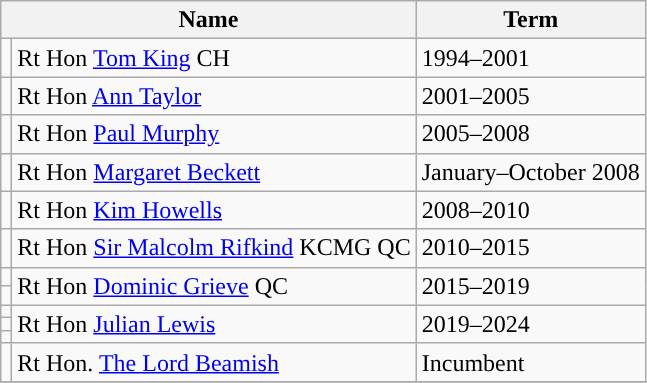<table class="wikitable">
<tr>
<th colspan="2">Name</th>
<th>Term</th>
</tr>
<tr>
<td style="color:inherit;background-color: "></td>
<td>Rt Hon <a href='#'>Tom King</a> CH</td>
<td>1994–2001</td>
</tr>
<tr>
<td style="color:inherit;background-color: "></td>
<td>Rt Hon <a href='#'>Ann Taylor</a></td>
<td>2001–2005</td>
</tr>
<tr>
<td style="color:inherit;background-color: "></td>
<td>Rt Hon <a href='#'>Paul Murphy</a></td>
<td>2005–2008</td>
</tr>
<tr>
<td style="color:inherit;background-color: "></td>
<td>Rt Hon <a href='#'>Margaret Beckett</a></td>
<td>January–October 2008</td>
</tr>
<tr>
<td style="color:inherit;background-color: "></td>
<td>Rt Hon <a href='#'>Kim Howells</a></td>
<td>2008–2010</td>
</tr>
<tr>
<td style="color:inherit;background-color: "></td>
<td>Rt Hon <a href='#'>Sir Malcolm Rifkind</a> KCMG QC</td>
<td>2010–2015</td>
</tr>
<tr>
<td style="color:inherit;background-color: "></td>
<td rowspan=2>Rt Hon <a href='#'>Dominic Grieve</a> QC</td>
<td rowspan=2>2015–2019</td>
</tr>
<tr>
<td style="color:inherit;background-color: "></td>
</tr>
<tr>
<td style="color:inherit;background-color: "></td>
<td rowspan=3>Rt Hon <a href='#'>Julian Lewis</a></td>
<td rowspan=3>2019–2024</td>
</tr>
<tr>
<td style="color:inherit;background-color: "></td>
</tr>
<tr>
<td style="color:inherit;background-color: "></td>
</tr>
<tr>
<td style="color:inherit;background-color: "></td>
<td>Rt Hon. <a href='#'> The Lord Beamish</a></td>
<td>Incumbent</td>
</tr>
<tr>
</tr>
</table>
